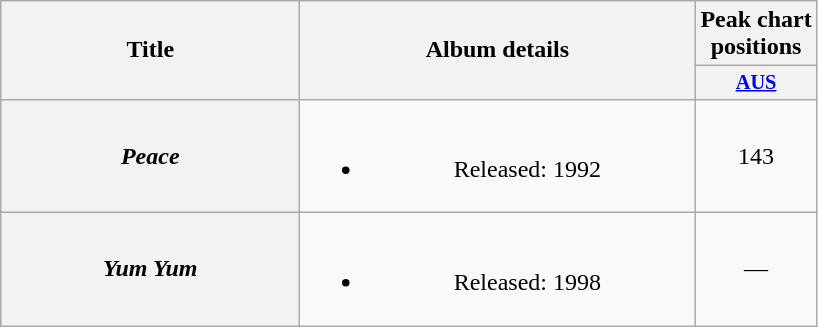<table class="wikitable plainrowheaders" style="text-align:center;" border="1">
<tr>
<th scope="col" rowspan="2" style="width:12em;">Title</th>
<th scope="col" rowspan="2" style="width:16em;">Album details</th>
<th scope="col" colspan="1">Peak chart<br>positions</th>
</tr>
<tr>
<th scope="col" style="font-size:85%"><a href='#'>AUS</a><br></th>
</tr>
<tr>
<th scope="row"><em>Peace</em></th>
<td><br><ul><li>Released: 1992</li></ul></td>
<td align="center">143</td>
</tr>
<tr>
<th scope="row"><em>Yum Yum</em></th>
<td><br><ul><li>Released: 1998</li></ul></td>
<td align="center">—</td>
</tr>
</table>
